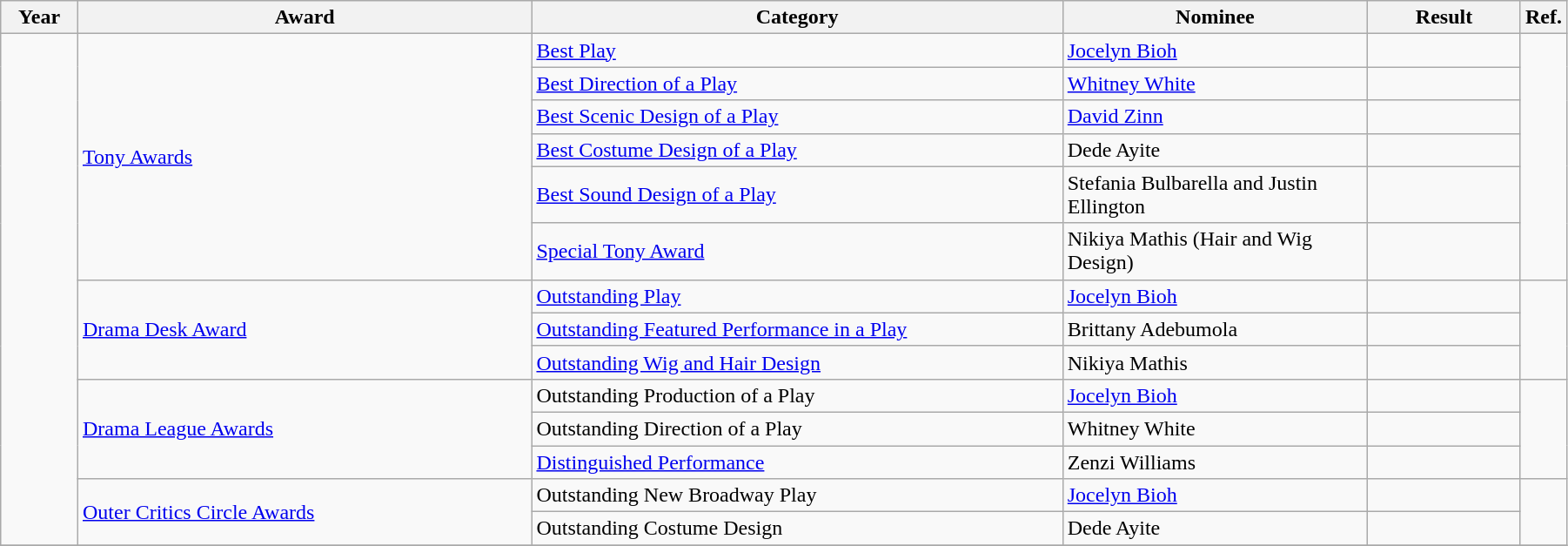<table class="wikitable" width="95%">
<tr>
<th width="5%">Year</th>
<th width="30%">Award</th>
<th width="35%">Category</th>
<th width="20%">Nominee</th>
<th width="10%">Result</th>
<th class=unsortable>Ref.</th>
</tr>
<tr>
<td rowspan=14></td>
<td rowspan=6><a href='#'>Tony Awards</a></td>
<td><a href='#'>Best Play</a></td>
<td><a href='#'>Jocelyn Bioh</a></td>
<td></td>
<td rowspan=6></td>
</tr>
<tr>
<td><a href='#'>Best Direction of a Play</a></td>
<td><a href='#'>Whitney White</a></td>
<td></td>
</tr>
<tr>
<td><a href='#'>Best Scenic Design of a Play</a></td>
<td><a href='#'>David Zinn</a></td>
<td></td>
</tr>
<tr>
<td><a href='#'>Best Costume Design of a Play</a></td>
<td>Dede Ayite</td>
<td></td>
</tr>
<tr>
<td><a href='#'>Best Sound Design of a Play</a></td>
<td>Stefania Bulbarella and Justin Ellington</td>
<td></td>
</tr>
<tr>
<td><a href='#'>Special Tony Award</a></td>
<td>Nikiya Mathis (Hair and Wig Design)</td>
<td></td>
</tr>
<tr>
<td rowspan=3><a href='#'>Drama Desk Award</a></td>
<td><a href='#'>Outstanding Play</a></td>
<td><a href='#'>Jocelyn Bioh</a></td>
<td></td>
<td rowspan=3></td>
</tr>
<tr>
<td><a href='#'>Outstanding Featured Performance in a Play</a></td>
<td>Brittany Adebumola</td>
<td></td>
</tr>
<tr>
<td><a href='#'>Outstanding Wig and Hair Design</a></td>
<td>Nikiya Mathis</td>
<td></td>
</tr>
<tr>
<td rowspan=3><a href='#'>Drama League Awards</a></td>
<td>Outstanding Production of a Play</td>
<td><a href='#'>Jocelyn Bioh</a></td>
<td></td>
<td rowspan=3></td>
</tr>
<tr>
<td>Outstanding Direction of a Play</td>
<td>Whitney White</td>
<td></td>
</tr>
<tr>
<td><a href='#'>Distinguished Performance</a></td>
<td>Zenzi Williams</td>
<td></td>
</tr>
<tr>
<td rowspan=2><a href='#'>Outer Critics Circle Awards</a></td>
<td>Outstanding New Broadway Play</td>
<td><a href='#'>Jocelyn Bioh</a></td>
<td></td>
<td rowspan=2></td>
</tr>
<tr>
<td>Outstanding Costume Design</td>
<td>Dede Ayite</td>
<td></td>
</tr>
<tr>
</tr>
</table>
